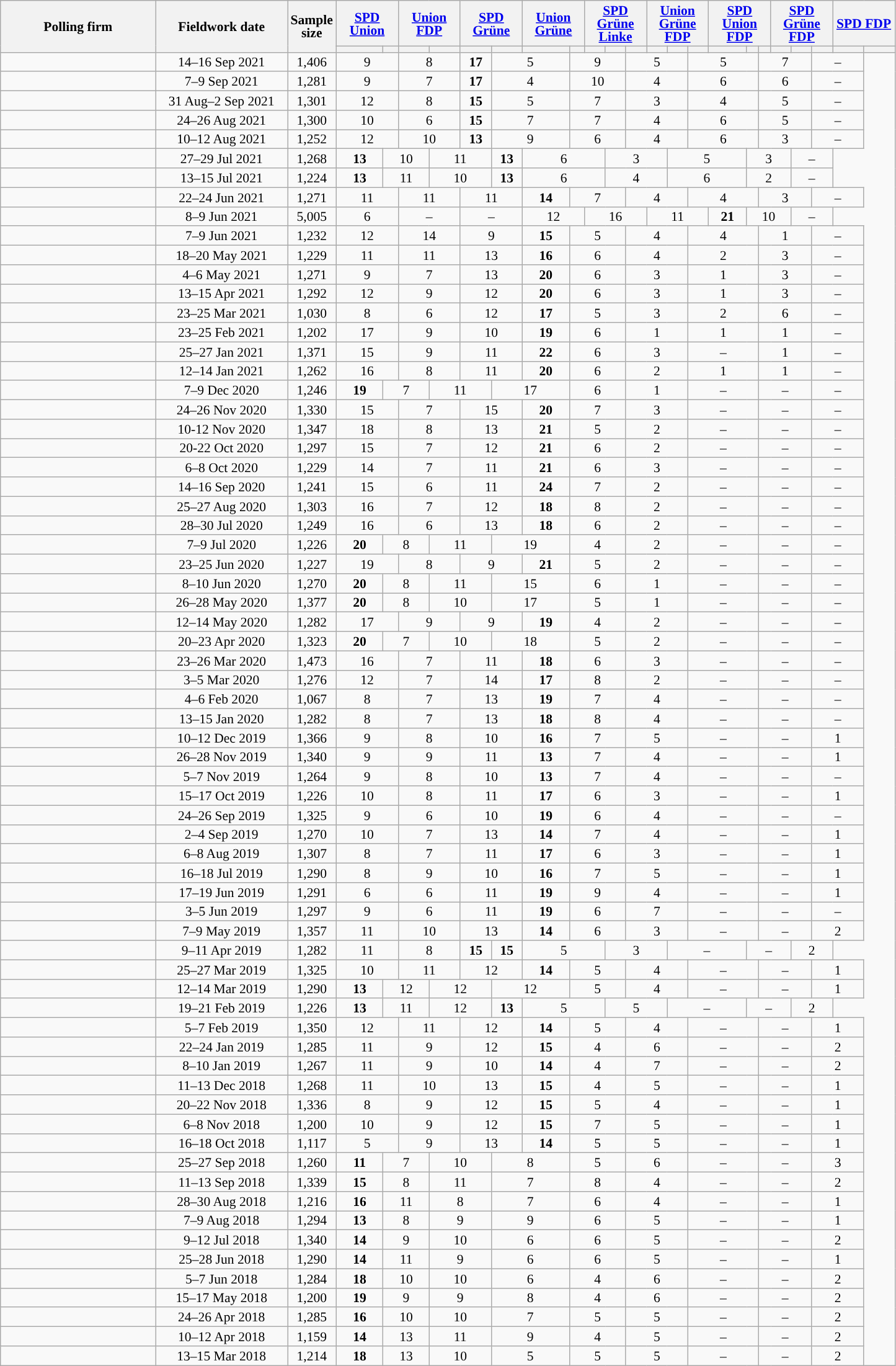<table class="wikitable sortable mw-datatable" style="text-align:center;font-size:90%;line-height:14px;">
<tr style="height:40px;">
<th style="width:160px;" rowspan="2">Polling firm</th>
<th style="width:135px;" rowspan="2">Fieldwork date</th>
<th style="width:35px;" rowspan="2">Sample<br>size</th>
<th class="unsortable" style="width:60px;" colspan="2"><a href='#'>SPD Union</a></th>
<th class="unsortable" style="width:60px;" colspan="2"><a href='#'>Union</a><br><a href='#'>FDP</a></th>
<th class="unsortable" style="width:60px;" colspan="2"><a href='#'>SPD Grüne</a></th>
<th class="unsortable" style="width:60px;" colspan="2"><a href='#'>Union</a><br><a href='#'>Grüne</a></th>
<th class="unsortable" style="width:60px;" colspan="3"><a href='#'>SPD Grüne Linke</a></th>
<th class="unsortable" style="width:60px;" colspan="3"><a href='#'>Union Grüne FDP</a></th>
<th class="unsortable" style="width:60px;" colspan="3"><a href='#'>SPD Union FDP</a></th>
<th class="unsortable" style="width:60px;" colspan="3"><a href='#'>SPD Grüne FDP</a></th>
<th class="unsortable" style="width:60px;" colspan="2"><a href='#'>SPD FDP</a></th>
</tr>
<tr>
<th style="background:"></th>
<th style="background:"></th>
<th style="background:"></th>
<th style="background:"></th>
<th style="background:"></th>
<th style="background:"></th>
<th style="background:"></th>
<th style="background:"></th>
<th style="background:"></th>
<th style="background:"></th>
<th style="background:"></th>
<th style="background:"></th>
<th style="background:"></th>
<th style="background:"></th>
<th style="background:"></th>
<th style="background:"></th>
<th style="background:"></th>
<th style="background:"></th>
<th style="background:"></th>
<th style="background:"></th>
<th style="background:"></th>
<th style="background:"></th>
</tr>
<tr>
<td></td>
<td data-sort-value="2021-09-17">14–16 Sep 2021</td>
<td>1,406</td>
<td colspan="2">9</td>
<td colspan="2">8</td>
<td><strong>17</strong></td>
<td colspan="2">5</td>
<td colspan="3">9</td>
<td colspan="3">5</td>
<td colspan="3">5</td>
<td colspan="3">7</td>
<td colspan="2">–</td>
</tr>
<tr>
<td></td>
<td data-sort-value="2021-09-10">7–9 Sep 2021</td>
<td>1,281</td>
<td colspan="2">9</td>
<td colspan="2">7</td>
<td><strong>17</strong></td>
<td colspan="2">4</td>
<td colspan="3">10</td>
<td colspan="3">4</td>
<td colspan="3">6</td>
<td colspan="3">6</td>
<td colspan="2">–</td>
</tr>
<tr>
<td></td>
<td data-sort-value="2021-09-03">31 Aug–2 Sep 2021</td>
<td>1,301</td>
<td colspan="2">12</td>
<td colspan="2">8</td>
<td><strong>15</strong></td>
<td colspan="2">5</td>
<td colspan="3">7</td>
<td colspan="3">3</td>
<td colspan="3">4</td>
<td colspan="3">5</td>
<td colspan="2">–</td>
</tr>
<tr>
<td></td>
<td data-sort-value="2021-08-27">24–26 Aug 2021</td>
<td>1,300</td>
<td colspan="2">10</td>
<td colspan="2">6</td>
<td><strong>15</strong></td>
<td colspan="2">7</td>
<td colspan="3">7</td>
<td colspan="3">4</td>
<td colspan="3">6</td>
<td colspan="3">5</td>
<td colspan="2">–</td>
</tr>
<tr>
<td></td>
<td data-sort-value="2021-08-13">10–12 Aug 2021</td>
<td>1,252</td>
<td colspan="2">12</td>
<td colspan="2">10</td>
<td><strong>13</strong></td>
<td colspan="2">9</td>
<td colspan="3">6</td>
<td colspan="3">4</td>
<td colspan="3">6</td>
<td colspan="3">3</td>
<td colspan="2">–</td>
</tr>
<tr>
<td></td>
<td data-sort-value="2021-07-30">27–29 Jul 2021</td>
<td>1,268</td>
<td><strong>13</strong></td>
<td colspan="2">10</td>
<td colspan="2">11</td>
<td><strong>13</strong></td>
<td colspan="3">6</td>
<td colspan="3">3</td>
<td colspan="3">5</td>
<td colspan="3">3</td>
<td colspan="2">–</td>
</tr>
<tr>
<td></td>
<td data-sort-value="2021-07-16">13–15 Jul 2021</td>
<td>1,224</td>
<td><strong>13</strong></td>
<td colspan="2">11</td>
<td colspan="2">10</td>
<td><strong>13</strong></td>
<td colspan="3">6</td>
<td colspan="3">4</td>
<td colspan="3">6</td>
<td colspan="3">2</td>
<td colspan="2">–</td>
</tr>
<tr>
<td></td>
<td data-sort-value="2021-06-25">22–24 Jun 2021</td>
<td>1,271</td>
<td colspan="2">11</td>
<td colspan="2">11</td>
<td colspan="2">11</td>
<td><strong>14</strong></td>
<td colspan="3">7</td>
<td colspan="3">4</td>
<td colspan="3">4</td>
<td colspan="3">3</td>
<td colspan="2">–</td>
</tr>
<tr>
<td></td>
<td data-sort-value="2021-06-09">8–9 Jun 2021</td>
<td>5,005</td>
<td colspan="2">6</td>
<td colspan="2">–</td>
<td colspan="2">–</td>
<td colspan="2">12</td>
<td colspan="3">16</td>
<td colspan="3">11</td>
<td><strong>21</strong></td>
<td colspan="3">10</td>
<td colspan="2">–</td>
</tr>
<tr>
<td></td>
<td data-sort-value="2021-06-10">7–9 Jun 2021</td>
<td>1,232</td>
<td colspan="2">12</td>
<td colspan="2">14</td>
<td colspan="2">9</td>
<td><strong>15</strong></td>
<td colspan="3">5</td>
<td colspan="3">4</td>
<td colspan="3">4</td>
<td colspan="3">1</td>
<td colspan="2">–</td>
</tr>
<tr>
<td></td>
<td data-sort-value="2021-05-21">18–20 May 2021</td>
<td>1,229</td>
<td colspan="2">11</td>
<td colspan="2">11</td>
<td colspan="2">13</td>
<td><strong>16</strong></td>
<td colspan="3">6</td>
<td colspan="3">4</td>
<td colspan="3">2</td>
<td colspan="3">3</td>
<td colspan="2">–</td>
</tr>
<tr>
<td></td>
<td data-sort-value="2021-05-07">4–6 May 2021</td>
<td>1,271</td>
<td colspan="2">9</td>
<td colspan="2">7</td>
<td colspan="2">13</td>
<td><strong>20</strong></td>
<td colspan="3">6</td>
<td colspan="3">3</td>
<td colspan="3">1</td>
<td colspan="3">3</td>
<td colspan="2">–</td>
</tr>
<tr>
<td></td>
<td data-sort-value="2021-04-16">13–15 Apr 2021</td>
<td>1,292</td>
<td colspan="2">12</td>
<td colspan="2">9</td>
<td colspan="2">12</td>
<td><strong>20</strong></td>
<td colspan="3">6</td>
<td colspan="3">3</td>
<td colspan="3">1</td>
<td colspan="3">3</td>
<td colspan="2">–</td>
</tr>
<tr>
<td></td>
<td data-sort-value="2021-03-26">23–25 Mar 2021</td>
<td>1,030</td>
<td colspan="2">8</td>
<td colspan="2">6</td>
<td colspan="2">12</td>
<td><strong>17</strong></td>
<td colspan="3">5</td>
<td colspan="3">3</td>
<td colspan="3">2</td>
<td colspan="3">6</td>
<td colspan="2">–</td>
</tr>
<tr>
<td></td>
<td data-sort-value="2021-02-26">23–25 Feb 2021</td>
<td>1,202</td>
<td colspan="2">17</td>
<td colspan="2">9</td>
<td colspan="2">10</td>
<td><strong>19</strong></td>
<td colspan="3">6</td>
<td colspan="3">1</td>
<td colspan="3">1</td>
<td colspan="3">1</td>
<td colspan="2">–</td>
</tr>
<tr>
<td></td>
<td data-sort-value="2021-01-28">25–27 Jan 2021</td>
<td>1,371</td>
<td colspan="2">15</td>
<td colspan="2">9</td>
<td colspan="2">11</td>
<td><strong>22</strong></td>
<td colspan="3">6</td>
<td colspan="3">3</td>
<td colspan="3">–</td>
<td colspan="3">1</td>
<td colspan="2">–</td>
</tr>
<tr>
<td></td>
<td data-sort-value="2021-01-15">12–14 Jan 2021</td>
<td>1,262</td>
<td colspan="2">16</td>
<td colspan="2">8</td>
<td colspan="2">11</td>
<td><strong>20</strong></td>
<td colspan="3">6</td>
<td colspan="3">2</td>
<td colspan="3">1</td>
<td colspan="3">1</td>
<td colspan="2">–</td>
</tr>
<tr>
<td></td>
<td data-sort-value="2020-12-10">7–9 Dec 2020</td>
<td>1,246</td>
<td><strong>19</strong></td>
<td colspan="2">7</td>
<td colspan="2">11</td>
<td colspan="2">17</td>
<td colspan="3">6</td>
<td colspan="3">1</td>
<td colspan="3">–</td>
<td colspan="3">–</td>
<td colspan="2">–</td>
</tr>
<tr>
<td></td>
<td data-sort-value="2020-11-27">24–26 Nov 2020</td>
<td>1,330</td>
<td colspan="2">15</td>
<td colspan="2">7</td>
<td colspan="2">15</td>
<td><strong>20</strong></td>
<td colspan="3">7</td>
<td colspan="3">3</td>
<td colspan="3">–</td>
<td colspan="3">–</td>
<td colspan="2">–</td>
</tr>
<tr>
<td></td>
<td data-sort-value="2020-11-13">10-12 Nov 2020</td>
<td>1,347</td>
<td colspan="2">18</td>
<td colspan="2">8</td>
<td colspan="2">13</td>
<td><strong>21</strong></td>
<td colspan="3">5</td>
<td colspan="3">2</td>
<td colspan="3">–</td>
<td colspan="3">–</td>
<td colspan="2">–</td>
</tr>
<tr>
<td></td>
<td data-sort-value="2020-10-23">20-22 Oct 2020</td>
<td>1,297</td>
<td colspan="2">15</td>
<td colspan="2">7</td>
<td colspan="2">12</td>
<td><strong>21</strong></td>
<td colspan="3">6</td>
<td colspan="3">2</td>
<td colspan="3">–</td>
<td colspan="3">–</td>
<td colspan="2">–</td>
</tr>
<tr>
<td></td>
<td data-sort-value="2020-10-09">6–8 Oct 2020</td>
<td>1,229</td>
<td colspan="2">14</td>
<td colspan="2">7</td>
<td colspan="2">11</td>
<td><strong>21</strong></td>
<td colspan="3">6</td>
<td colspan="3">3</td>
<td colspan="3">–</td>
<td colspan="3">–</td>
<td colspan="2">–</td>
</tr>
<tr>
<td></td>
<td data-sort-value="2020-09-17">14–16 Sep 2020</td>
<td>1,241</td>
<td colspan="2">15</td>
<td colspan="2">6</td>
<td colspan="2">11</td>
<td><strong>24</strong></td>
<td colspan="3">7</td>
<td colspan="3">2</td>
<td colspan="3">–</td>
<td colspan="3">–</td>
<td colspan="2">–</td>
</tr>
<tr>
<td></td>
<td data-sort-value="2020-08-28">25–27 Aug 2020</td>
<td>1,303</td>
<td colspan="2">16</td>
<td colspan="2">7</td>
<td colspan="2">12</td>
<td><strong>18</strong></td>
<td colspan="3">8</td>
<td colspan="3">2</td>
<td colspan="3">–</td>
<td colspan="3">–</td>
<td colspan="2">–</td>
</tr>
<tr>
<td></td>
<td data-sort-value="2020-07-31">28–30 Jul 2020</td>
<td>1,249</td>
<td colspan="2">16</td>
<td colspan="2">6</td>
<td colspan="2">13</td>
<td><strong>18</strong></td>
<td colspan="3">6</td>
<td colspan="3">2</td>
<td colspan="3">–</td>
<td colspan="3">–</td>
<td colspan="2">–</td>
</tr>
<tr>
<td></td>
<td data-sort-value="2020-07-10">7–9 Jul 2020</td>
<td>1,226</td>
<td><strong>20</strong></td>
<td colspan="2">8</td>
<td colspan="2">11</td>
<td colspan="2">19</td>
<td colspan="3">4</td>
<td colspan="3">2</td>
<td colspan="3">–</td>
<td colspan="3">–</td>
<td colspan="2">–</td>
</tr>
<tr>
<td></td>
<td data-sort-value="2020-06-26">23–25 Jun 2020</td>
<td>1,227</td>
<td colspan="2">19</td>
<td colspan="2">8</td>
<td colspan="2">9</td>
<td><strong>21</strong></td>
<td colspan="3">5</td>
<td colspan="3">2</td>
<td colspan="3">–</td>
<td colspan="3">–</td>
<td colspan="2">–</td>
</tr>
<tr>
<td></td>
<td data-sort-value="2020-06-12">8–10 Jun 2020</td>
<td>1,270</td>
<td><strong>20</strong></td>
<td colspan="2">8</td>
<td colspan="2">11</td>
<td colspan="2">15</td>
<td colspan="3">6</td>
<td colspan="3">1</td>
<td colspan="3">–</td>
<td colspan="3">–</td>
<td colspan="2">–</td>
</tr>
<tr>
<td></td>
<td data-sort-value="2020-05-29">26–28 May 2020</td>
<td>1,377</td>
<td><strong>20</strong></td>
<td colspan="2">8</td>
<td colspan="2">10</td>
<td colspan="2">17</td>
<td colspan="3">5</td>
<td colspan="3">1</td>
<td colspan="3">–</td>
<td colspan="3">–</td>
<td colspan="2">–</td>
</tr>
<tr>
<td></td>
<td data-sort-value="2020-05-15">12–14 May 2020</td>
<td>1,282</td>
<td colspan="2">17</td>
<td colspan="2">9</td>
<td colspan="2">9</td>
<td><strong>19</strong></td>
<td colspan="3">4</td>
<td colspan="3">2</td>
<td colspan="3">–</td>
<td colspan="3">–</td>
<td colspan="2">–</td>
</tr>
<tr>
<td></td>
<td data-sort-value="2020-04-24">20–23 Apr 2020</td>
<td>1,323</td>
<td><strong>20</strong></td>
<td colspan="2">7</td>
<td colspan="2">10</td>
<td colspan="2">18</td>
<td colspan="3">5</td>
<td colspan="3">2</td>
<td colspan="3">–</td>
<td colspan="3">–</td>
<td colspan="2">–</td>
</tr>
<tr>
<td></td>
<td data-sort-value="2020-03-27">23–26 Mar 2020</td>
<td>1,473</td>
<td colspan="2">16</td>
<td colspan="2">7</td>
<td colspan="2">11</td>
<td><strong>18</strong></td>
<td colspan="3">6</td>
<td colspan="3">3</td>
<td colspan="3">–</td>
<td colspan="3">–</td>
<td colspan="2">–</td>
</tr>
<tr>
<td></td>
<td data-sort-value="2020-03-06">3–5 Mar 2020</td>
<td>1,276</td>
<td colspan="2">12</td>
<td colspan="2">7</td>
<td colspan="2">14</td>
<td><strong>17</strong></td>
<td colspan="3">8</td>
<td colspan="3">2</td>
<td colspan="3">–</td>
<td colspan="3">–</td>
<td colspan="2">–</td>
</tr>
<tr>
<td></td>
<td data-sort-value="2020-02-07">4–6 Feb 2020</td>
<td>1,067</td>
<td colspan="2">8</td>
<td colspan="2">7</td>
<td colspan="2">13</td>
<td><strong>19</strong></td>
<td colspan="3">7</td>
<td colspan="3">4</td>
<td colspan="3">–</td>
<td colspan="3">–</td>
<td colspan="2">–</td>
</tr>
<tr>
<td></td>
<td data-sort-value="2020-01-16">13–15 Jan 2020</td>
<td>1,282</td>
<td colspan="2">8</td>
<td colspan="2">7</td>
<td colspan="2">13</td>
<td><strong>18</strong></td>
<td colspan="3">8</td>
<td colspan="3">4</td>
<td colspan="3">–</td>
<td colspan="3">–</td>
<td colspan="2">–</td>
</tr>
<tr>
<td></td>
<td data-sort-value="2019-12-13">10–12 Dec 2019</td>
<td>1,366</td>
<td colspan="2">9</td>
<td colspan="2">8</td>
<td colspan="2">10</td>
<td><strong>16</strong></td>
<td colspan="3">7</td>
<td colspan="3">5</td>
<td colspan="3">–</td>
<td colspan="3">–</td>
<td colspan="2">1</td>
</tr>
<tr>
<td></td>
<td data-sort-value="2019-11-29">26–28 Nov 2019</td>
<td>1,340</td>
<td colspan="2">9</td>
<td colspan="2">9</td>
<td colspan="2">11</td>
<td><strong>13</strong></td>
<td colspan="3">7</td>
<td colspan="3">4</td>
<td colspan="3">–</td>
<td colspan="3">–</td>
<td colspan="2">1</td>
</tr>
<tr>
<td></td>
<td data-sort-value="2019-11-08">5–7 Nov 2019</td>
<td>1,264</td>
<td colspan="2">9</td>
<td colspan="2">8</td>
<td colspan="2">10</td>
<td><strong>13</strong></td>
<td colspan="3">7</td>
<td colspan="3">4</td>
<td colspan="3">–</td>
<td colspan="3">–</td>
<td colspan="2">–</td>
</tr>
<tr>
<td></td>
<td data-sort-value="2019-10-18">15–17 Oct 2019</td>
<td>1,226</td>
<td colspan="2">10</td>
<td colspan="2">8</td>
<td colspan="2">11</td>
<td><strong>17</strong></td>
<td colspan="3">6</td>
<td colspan="3">3</td>
<td colspan="3">–</td>
<td colspan="3">–</td>
<td colspan="2">1</td>
</tr>
<tr>
<td></td>
<td data-sort-value="2019-09-27">24–26 Sep 2019</td>
<td>1,325</td>
<td colspan="2">9</td>
<td colspan="2">6</td>
<td colspan="2">10</td>
<td><strong>19</strong></td>
<td colspan="3">6</td>
<td colspan="3">4</td>
<td colspan="3">–</td>
<td colspan="3">–</td>
<td colspan="2">–</td>
</tr>
<tr>
<td></td>
<td data-sort-value="2019-09-05">2–4 Sep 2019</td>
<td>1,270</td>
<td colspan="2">10</td>
<td colspan="2">7</td>
<td colspan="2">13</td>
<td><strong>14</strong></td>
<td colspan="3">7</td>
<td colspan="3">4</td>
<td colspan="3">–</td>
<td colspan="3">–</td>
<td colspan="2">1</td>
</tr>
<tr>
<td></td>
<td data-sort-value="2019-08-09">6–8 Aug 2019</td>
<td>1,307</td>
<td colspan="2">8</td>
<td colspan="2">7</td>
<td colspan="2">11</td>
<td><strong>17</strong></td>
<td colspan="3">6</td>
<td colspan="3">3</td>
<td colspan="3">–</td>
<td colspan="3">–</td>
<td colspan="2">1</td>
</tr>
<tr>
<td></td>
<td data-sort-value="2019-07-19">16–18 Jul 2019</td>
<td>1,290</td>
<td colspan="2">8</td>
<td colspan="2">9</td>
<td colspan="2">10</td>
<td><strong>16</strong></td>
<td colspan="3">7</td>
<td colspan="3">5</td>
<td colspan="3">–</td>
<td colspan="3">–</td>
<td colspan="2">1</td>
</tr>
<tr>
<td></td>
<td data-sort-value="2019-06-19">17–19 Jun 2019</td>
<td>1,291</td>
<td colspan="2">6</td>
<td colspan="2">6</td>
<td colspan="2">11</td>
<td><strong>19</strong></td>
<td colspan="3">9</td>
<td colspan="3">4</td>
<td colspan="3">–</td>
<td colspan="3">–</td>
<td colspan="2">1</td>
</tr>
<tr>
<td></td>
<td data-sort-value="2019-06-05">3–5 Jun 2019</td>
<td>1,297</td>
<td colspan="2">9</td>
<td colspan="2">6</td>
<td colspan="2">11</td>
<td><strong>19</strong></td>
<td colspan="3">6</td>
<td colspan="3">7</td>
<td colspan="3">–</td>
<td colspan="3">–</td>
<td colspan="2">–</td>
</tr>
<tr>
<td></td>
<td data-sort-value="2019-05-09">7–9 May 2019</td>
<td>1,357</td>
<td colspan="2">11</td>
<td colspan="2">10</td>
<td colspan="2">13</td>
<td><strong>14</strong></td>
<td colspan="3">6</td>
<td colspan="3">3</td>
<td colspan="3">–</td>
<td colspan="3">–</td>
<td colspan="2">2</td>
</tr>
<tr>
<td></td>
<td data-sort-value="2019-04-11">9–11 Apr 2019</td>
<td>1,282</td>
<td colspan="2">11</td>
<td colspan="2">8</td>
<td><strong>15</strong></td>
<td><strong>15</strong></td>
<td colspan="3">5</td>
<td colspan="3">3</td>
<td colspan="3">–</td>
<td colspan="3">–</td>
<td colspan="2">2</td>
</tr>
<tr>
<td></td>
<td data-sort-value="2019-03-27">25–27 Mar 2019</td>
<td>1,325</td>
<td colspan="2">10</td>
<td colspan="2">11</td>
<td colspan="2">12</td>
<td><strong>14</strong></td>
<td colspan="3">5</td>
<td colspan="3">4</td>
<td colspan="3">–</td>
<td colspan="3">–</td>
<td colspan="2">1</td>
</tr>
<tr>
<td></td>
<td data-sort-value="2019-03-14">12–14 Mar 2019</td>
<td>1,290</td>
<td><strong>13</strong></td>
<td colspan="2">12</td>
<td colspan="2">12</td>
<td colspan="2">12</td>
<td colspan="3">5</td>
<td colspan="3">4</td>
<td colspan="3">–</td>
<td colspan="3">–</td>
<td colspan="2">1</td>
</tr>
<tr>
<td></td>
<td data-sort-value="2019-02-21">19–21 Feb 2019</td>
<td>1,226</td>
<td><strong>13</strong></td>
<td colspan="2">11</td>
<td colspan="2">12</td>
<td><strong>13</strong></td>
<td colspan="3">5</td>
<td colspan="3">5</td>
<td colspan="3">–</td>
<td colspan="3">–</td>
<td colspan="2">2</td>
</tr>
<tr>
<td></td>
<td data-sort-value="2019-02-07">5–7 Feb 2019</td>
<td>1,350</td>
<td colspan="2">12</td>
<td colspan="2">11</td>
<td colspan="2">12</td>
<td><strong>14</strong></td>
<td colspan="3">5</td>
<td colspan="3">4</td>
<td colspan="3">–</td>
<td colspan="3">–</td>
<td colspan="2">1</td>
</tr>
<tr>
<td></td>
<td data-sort-value="2019-01-24">22–24 Jan 2019</td>
<td>1,285</td>
<td colspan="2">11</td>
<td colspan="2">9</td>
<td colspan="2">12</td>
<td><strong>15</strong></td>
<td colspan="3">4</td>
<td colspan="3">6</td>
<td colspan="3">–</td>
<td colspan="3">–</td>
<td colspan="2">2</td>
</tr>
<tr>
<td></td>
<td data-sort-value="2019-01-10">8–10 Jan 2019</td>
<td>1,267</td>
<td colspan="2">11</td>
<td colspan="2">9</td>
<td colspan="2">10</td>
<td><strong>14</strong></td>
<td colspan="3">4</td>
<td colspan="3">7</td>
<td colspan="3">–</td>
<td colspan="3">–</td>
<td colspan="2">2</td>
</tr>
<tr>
<td></td>
<td data-sort-value="2018-12-13">11–13 Dec 2018</td>
<td>1,268</td>
<td colspan="2">11</td>
<td colspan="2">10</td>
<td colspan="2">13</td>
<td><strong>15</strong></td>
<td colspan="3">4</td>
<td colspan="3">5</td>
<td colspan="3">–</td>
<td colspan="3">–</td>
<td colspan="2">1</td>
</tr>
<tr>
<td></td>
<td data-sort-value="2018-11-22">20–22 Nov 2018</td>
<td>1,336</td>
<td colspan="2">8</td>
<td colspan="2">9</td>
<td colspan="2">12</td>
<td><strong>15</strong></td>
<td colspan="3">5</td>
<td colspan="3">4</td>
<td colspan="3">–</td>
<td colspan="3">–</td>
<td colspan="2">1</td>
</tr>
<tr>
<td></td>
<td data-sort-value="2018-11-08">6–8 Nov 2018</td>
<td>1,200</td>
<td colspan="2">10</td>
<td colspan="2">9</td>
<td colspan="2">12</td>
<td><strong>15</strong></td>
<td colspan="3">7</td>
<td colspan="3">5</td>
<td colspan="3">–</td>
<td colspan="3">–</td>
<td colspan="2">1</td>
</tr>
<tr>
<td></td>
<td data-sort-value="2018-10-18">16–18 Oct 2018</td>
<td>1,117</td>
<td colspan="2">5</td>
<td colspan="2">9</td>
<td colspan="2">13</td>
<td><strong>14</strong></td>
<td colspan="3">5</td>
<td colspan="3">5</td>
<td colspan="3">–</td>
<td colspan="3">–</td>
<td colspan="2">1</td>
</tr>
<tr>
<td></td>
<td data-sort-value="2018-09-27">25–27 Sep 2018</td>
<td>1,260</td>
<td><strong>11</strong></td>
<td colspan="2">7</td>
<td colspan="2">10</td>
<td colspan="2">8</td>
<td colspan="3">5</td>
<td colspan="3">6</td>
<td colspan="3">–</td>
<td colspan="3">–</td>
<td colspan="2">3</td>
</tr>
<tr>
<td></td>
<td data-sort-value="2018-09-13">11–13 Sep 2018</td>
<td>1,339</td>
<td><strong>15</strong></td>
<td colspan="2">8</td>
<td colspan="2">11</td>
<td colspan="2">7</td>
<td colspan="3">8</td>
<td colspan="3">4</td>
<td colspan="3">–</td>
<td colspan="3">–</td>
<td colspan="2">2</td>
</tr>
<tr>
<td></td>
<td data-sort-value="2018-08-30">28–30 Aug 2018</td>
<td>1,216</td>
<td><strong>16</strong></td>
<td colspan="2">11</td>
<td colspan="2">8</td>
<td colspan="2">7</td>
<td colspan="3">6</td>
<td colspan="3">4</td>
<td colspan="3">–</td>
<td colspan="3">–</td>
<td colspan="2">1</td>
</tr>
<tr>
<td></td>
<td data-sort-value="2018-08-09">7–9 Aug 2018</td>
<td>1,294</td>
<td><strong>13</strong></td>
<td colspan="2">8</td>
<td colspan="2">9</td>
<td colspan="2">9</td>
<td colspan="3">6</td>
<td colspan="3">5</td>
<td colspan="3">–</td>
<td colspan="3">–</td>
<td colspan="2">1</td>
</tr>
<tr>
<td></td>
<td data-sort-value="2018-07-12">9–12 Jul 2018</td>
<td>1,340</td>
<td><strong>14</strong></td>
<td colspan="2">9</td>
<td colspan="2">10</td>
<td colspan="2">6</td>
<td colspan="3">6</td>
<td colspan="3">5</td>
<td colspan="3">–</td>
<td colspan="3">–</td>
<td colspan="2">2</td>
</tr>
<tr>
<td></td>
<td data-sort-value="2018-06-28">25–28 Jun 2018</td>
<td>1,290</td>
<td><strong>14</strong></td>
<td colspan="2">11</td>
<td colspan="2">9</td>
<td colspan="2">6</td>
<td colspan="3">6</td>
<td colspan="3">5</td>
<td colspan="3">–</td>
<td colspan="3">–</td>
<td colspan="2">1</td>
</tr>
<tr>
<td></td>
<td data-sort-value="2018-06-07">5–7 Jun 2018</td>
<td>1,284</td>
<td><strong>18</strong></td>
<td colspan="2">10</td>
<td colspan="2">10</td>
<td colspan="2">6</td>
<td colspan="3">4</td>
<td colspan="3">6</td>
<td colspan="3">–</td>
<td colspan="3">–</td>
<td colspan="2">2</td>
</tr>
<tr>
<td></td>
<td data-sort-value="2018-05-17">15–17 May 2018</td>
<td>1,200</td>
<td><strong>19</strong></td>
<td colspan="2">9</td>
<td colspan="2">9</td>
<td colspan="2">8</td>
<td colspan="3">4</td>
<td colspan="3">6</td>
<td colspan="3">–</td>
<td colspan="3">–</td>
<td colspan="2">2</td>
</tr>
<tr>
<td></td>
<td data-sort-value="2018-04-16">24–26 Apr 2018</td>
<td>1,285</td>
<td><strong>16</strong></td>
<td colspan="2">10</td>
<td colspan="2">10</td>
<td colspan="2">7</td>
<td colspan="3">5</td>
<td colspan="3">5</td>
<td colspan="3">–</td>
<td colspan="3">–</td>
<td colspan="2">2</td>
</tr>
<tr>
<td></td>
<td data-sort-value="2018-04-12">10–12 Apr 2018</td>
<td>1,159</td>
<td><strong>14</strong></td>
<td colspan="2">13</td>
<td colspan="2">11</td>
<td colspan="2">9</td>
<td colspan="3">4</td>
<td colspan="3">5</td>
<td colspan="3">–</td>
<td colspan="3">–</td>
<td colspan="2">2</td>
</tr>
<tr>
<td></td>
<td data-sort-value="2018-03-15">13–15 Mar 2018</td>
<td>1,214</td>
<td><strong>18</strong></td>
<td colspan="2">13</td>
<td colspan="2">10</td>
<td colspan="2">5</td>
<td colspan="3">5</td>
<td colspan="3">5</td>
<td colspan="3">–</td>
<td colspan="3">–</td>
<td colspan="2">2</td>
</tr>
</table>
